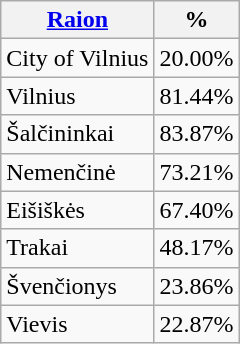<table class="wikitable floatright">
<tr>
<th><a href='#'>Raion</a></th>
<th>%</th>
</tr>
<tr>
<td>City of Vilnius</td>
<td>20.00%</td>
</tr>
<tr>
<td>Vilnius</td>
<td>81.44%</td>
</tr>
<tr>
<td>Šalčininkai</td>
<td>83.87%</td>
</tr>
<tr>
<td>Nemenčinė</td>
<td>73.21%</td>
</tr>
<tr>
<td>Eišiškės</td>
<td>67.40%</td>
</tr>
<tr>
<td>Trakai</td>
<td>48.17%</td>
</tr>
<tr>
<td>Švenčionys</td>
<td>23.86%</td>
</tr>
<tr>
<td>Vievis</td>
<td>22.87%</td>
</tr>
</table>
